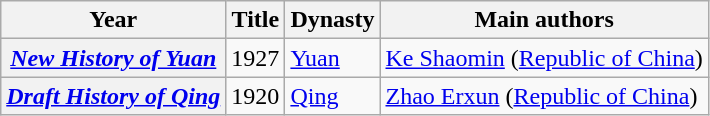<table class="wikitable plainrowheaders">
<tr>
<th scope="col">Year</th>
<th scope="col">Title</th>
<th scope="col">Dynasty</th>
<th scope="col">Main authors</th>
</tr>
<tr>
<th scope="row" style="white-space:normal"><em><a href='#'>New History of Yuan</a></em></th>
<td>1927</td>
<td><a href='#'>Yuan</a></td>
<td><a href='#'>Ke Shaomin</a> (<a href='#'>Republic of China</a>)</td>
</tr>
<tr>
<th scope="row" style="white-space:normal"><em><a href='#'>Draft History of Qing</a></em></th>
<td>1920</td>
<td><a href='#'>Qing</a></td>
<td><a href='#'>Zhao Erxun</a> (<a href='#'>Republic of China</a>)</td>
</tr>
</table>
